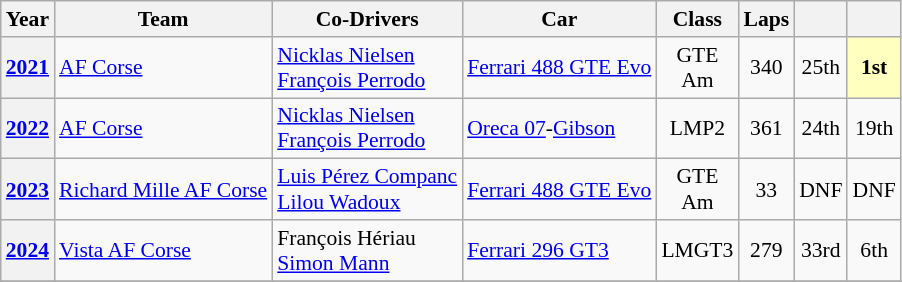<table class="wikitable" style="text-align:center; font-size:90%">
<tr>
<th>Year</th>
<th>Team</th>
<th>Co-Drivers</th>
<th>Car</th>
<th>Class</th>
<th>Laps</th>
<th></th>
<th></th>
</tr>
<tr>
<th><a href='#'>2021</a></th>
<td align="left"> <a href='#'>AF Corse</a></td>
<td align="left"> <a href='#'>Nicklas Nielsen</a><br> <a href='#'>François Perrodo</a></td>
<td align="left"><a href='#'>Ferrari 488 GTE Evo</a></td>
<td>GTE<br>Am</td>
<td>340</td>
<td>25th</td>
<td style="background:#FFFFBF;"><strong>1st</strong></td>
</tr>
<tr>
<th><a href='#'>2022</a></th>
<td align="left"> <a href='#'>AF Corse</a></td>
<td align="left"> <a href='#'>Nicklas Nielsen</a><br> <a href='#'>François Perrodo</a></td>
<td align="left"><a href='#'>Oreca 07</a>-<a href='#'>Gibson</a></td>
<td>LMP2</td>
<td>361</td>
<td>24th</td>
<td>19th</td>
</tr>
<tr>
<th><a href='#'>2023</a></th>
<td align="left"> <a href='#'>Richard Mille AF Corse</a></td>
<td align="left"> <a href='#'>Luis Pérez Companc</a><br> <a href='#'>Lilou Wadoux</a></td>
<td align="left"><a href='#'>Ferrari 488 GTE Evo</a></td>
<td>GTE<br>Am</td>
<td>33</td>
<td>DNF</td>
<td>DNF</td>
</tr>
<tr>
<th><a href='#'>2024</a></th>
<td align="left"> <a href='#'>Vista AF Corse</a></td>
<td align="left"> François Hériau<br> <a href='#'>Simon Mann</a></td>
<td align="left"><a href='#'>Ferrari 296 GT3</a></td>
<td>LMGT3</td>
<td>279</td>
<td>33rd</td>
<td>6th</td>
</tr>
<tr>
</tr>
</table>
